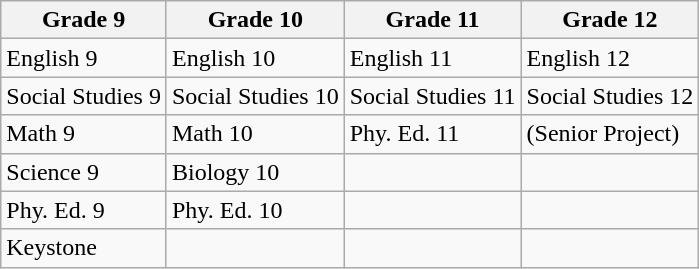<table class="wikitable">
<tr>
<th>Grade 9</th>
<th>Grade 10</th>
<th>Grade 11</th>
<th>Grade 12</th>
</tr>
<tr>
<td>English 9</td>
<td>English 10</td>
<td>English 11</td>
<td>English 12</td>
</tr>
<tr>
<td>Social Studies 9</td>
<td>Social Studies 10</td>
<td>Social Studies 11</td>
<td>Social Studies 12</td>
</tr>
<tr>
<td>Math 9</td>
<td>Math 10</td>
<td>Phy. Ed. 11</td>
<td>(Senior Project)</td>
</tr>
<tr>
<td>Science 9</td>
<td>Biology 10</td>
<td></td>
<td></td>
</tr>
<tr>
<td>Phy. Ed. 9</td>
<td>Phy. Ed. 10</td>
<td></td>
<td></td>
</tr>
<tr>
<td>Keystone</td>
<td></td>
<td></td>
<td></td>
</tr>
</table>
